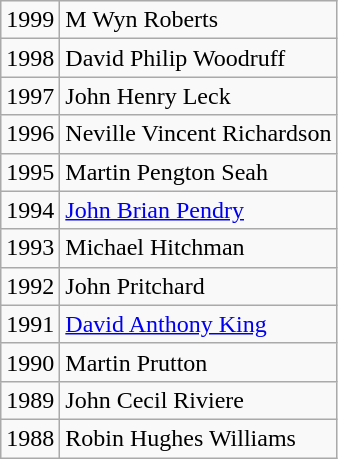<table class="wikitable">
<tr>
<td>1999</td>
<td>M Wyn Roberts</td>
</tr>
<tr>
<td>1998</td>
<td>David Philip Woodruff</td>
</tr>
<tr>
<td>1997</td>
<td>John Henry Leck</td>
</tr>
<tr>
<td>1996</td>
<td>Neville Vincent Richardson</td>
</tr>
<tr>
<td>1995</td>
<td>Martin Pengton Seah</td>
</tr>
<tr>
<td>1994</td>
<td><a href='#'>John Brian Pendry</a></td>
</tr>
<tr>
<td>1993</td>
<td>Michael Hitchman</td>
</tr>
<tr>
<td>1992</td>
<td>John Pritchard</td>
</tr>
<tr>
<td>1991</td>
<td><a href='#'>David Anthony King</a></td>
</tr>
<tr>
<td>1990</td>
<td>Martin Prutton</td>
</tr>
<tr>
<td>1989</td>
<td>John Cecil Riviere</td>
</tr>
<tr>
<td>1988</td>
<td>Robin Hughes Williams</td>
</tr>
</table>
